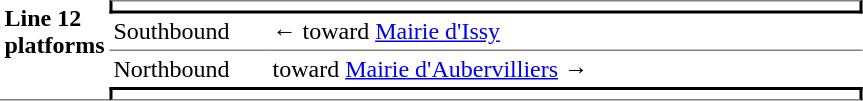<table border=0 cellspacing=0 cellpadding=3>
<tr>
<td style="border-bottom:solid 1px gray;" width=50 rowspan=10 valign=top><strong>Line 12 platforms</strong></td>
<td style="border-top:solid 1px gray;border-right:solid 2px black;border-left:solid 2px black;border-bottom:solid 2px black;text-align:center;" colspan=2></td>
</tr>
<tr>
<td style="border-bottom:solid 1px gray;" width=100>Southbound</td>
<td style="border-bottom:solid 1px gray;" width=390>←   toward <a href='#'>Mairie d'Issy</a> </td>
</tr>
<tr>
<td>Northbound</td>
<td>   toward <a href='#'>Mairie d'Aubervilliers</a>  →</td>
</tr>
<tr>
<td style="border-top:solid 2px black;border-right:solid 2px black;border-left:solid 2px black;border-bottom:solid 1px gray;text-align:center;" colspan=2></td>
</tr>
</table>
